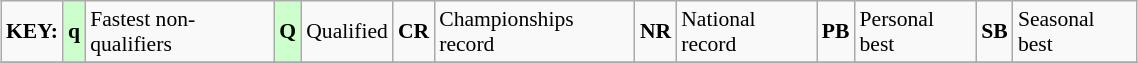<table class="wikitable" style="margin:0.5em auto; font-size:90%;position:relative;" width=60%>
<tr>
<td><strong>KEY:</strong></td>
<td bgcolor=ccffcc align=center><strong>q</strong></td>
<td>Fastest non-qualifiers</td>
<td bgcolor=ccffcc align=center><strong>Q</strong></td>
<td>Qualified</td>
<td align=center><strong>CR</strong></td>
<td>Championships record</td>
<td align=center><strong>NR</strong></td>
<td>National record</td>
<td align=center><strong>PB</strong></td>
<td>Personal best</td>
<td align=center><strong>SB</strong></td>
<td>Seasonal best</td>
</tr>
<tr>
</tr>
</table>
